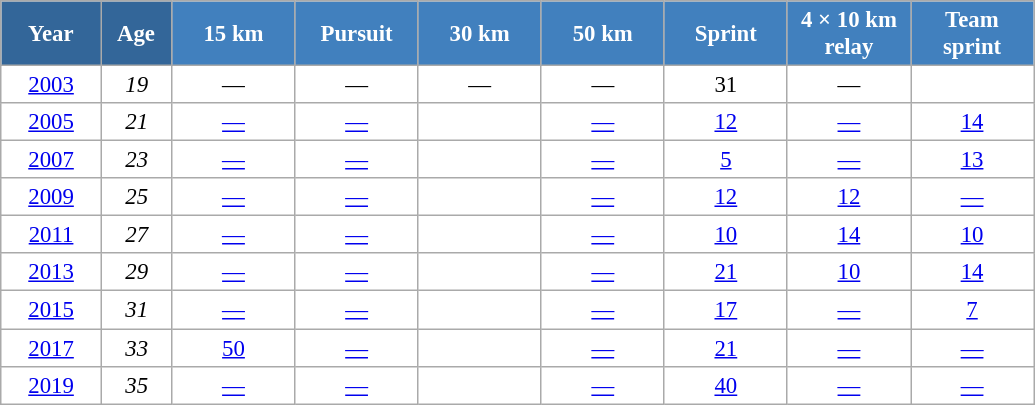<table class="wikitable" style="font-size:95%; text-align:center; border:grey solid 1px; border-collapse:collapse; background:#ffffff;">
<tr>
<th style="background-color:#369; color:white; width:60px;"> Year </th>
<th style="background-color:#369; color:white; width:40px;"> Age </th>
<th style="background-color:#4180be; color:white; width:75px;"> 15 km </th>
<th style="background-color:#4180be; color:white; width:75px;"> Pursuit </th>
<th style="background-color:#4180be; color:white; width:75px;"> 30 km </th>
<th style="background-color:#4180be; color:white; width:75px;"> 50 km </th>
<th style="background-color:#4180be; color:white; width:75px;"> Sprint </th>
<th style="background-color:#4180be; color:white; width:75px;"> 4 × 10 km <br> relay </th>
<th style="background-color:#4180be; color:white; width:75px;"> Team <br> sprint </th>
</tr>
<tr>
<td><a href='#'>2003</a></td>
<td><em>19</em></td>
<td>—</td>
<td>—</td>
<td>—</td>
<td>—</td>
<td>31</td>
<td>—</td>
<td></td>
</tr>
<tr>
<td><a href='#'>2005</a></td>
<td><em>21</em></td>
<td><a href='#'>—</a></td>
<td><a href='#'>—</a></td>
<td></td>
<td><a href='#'>—</a></td>
<td><a href='#'>12</a></td>
<td><a href='#'>—</a></td>
<td><a href='#'>14</a></td>
</tr>
<tr>
<td><a href='#'>2007</a></td>
<td><em>23</em></td>
<td><a href='#'>—</a></td>
<td><a href='#'>—</a></td>
<td></td>
<td><a href='#'>—</a></td>
<td><a href='#'>5</a></td>
<td><a href='#'>—</a></td>
<td><a href='#'>13</a></td>
</tr>
<tr>
<td><a href='#'>2009</a></td>
<td><em>25</em></td>
<td><a href='#'>—</a></td>
<td><a href='#'>—</a></td>
<td></td>
<td><a href='#'>—</a></td>
<td><a href='#'>12</a></td>
<td><a href='#'>12</a></td>
<td><a href='#'>—</a></td>
</tr>
<tr>
<td><a href='#'>2011</a></td>
<td><em>27</em></td>
<td><a href='#'>—</a></td>
<td><a href='#'>—</a></td>
<td></td>
<td><a href='#'>—</a></td>
<td><a href='#'>10</a></td>
<td><a href='#'>14</a></td>
<td><a href='#'>10</a></td>
</tr>
<tr>
<td><a href='#'>2013</a></td>
<td><em>29</em></td>
<td><a href='#'>—</a></td>
<td><a href='#'>—</a></td>
<td></td>
<td><a href='#'>—</a></td>
<td><a href='#'>21</a></td>
<td><a href='#'>10</a></td>
<td><a href='#'>14</a></td>
</tr>
<tr>
<td><a href='#'>2015</a></td>
<td><em>31</em></td>
<td><a href='#'>—</a></td>
<td><a href='#'>—</a></td>
<td></td>
<td><a href='#'>—</a></td>
<td><a href='#'>17</a></td>
<td><a href='#'>—</a></td>
<td><a href='#'>7</a></td>
</tr>
<tr>
<td><a href='#'>2017</a></td>
<td><em>33</em></td>
<td><a href='#'>50</a></td>
<td><a href='#'>—</a></td>
<td></td>
<td><a href='#'>—</a></td>
<td><a href='#'>21</a></td>
<td><a href='#'>—</a></td>
<td><a href='#'>—</a></td>
</tr>
<tr>
<td><a href='#'>2019</a></td>
<td><em>35</em></td>
<td><a href='#'>—</a></td>
<td><a href='#'>—</a></td>
<td></td>
<td><a href='#'>—</a></td>
<td><a href='#'>40</a></td>
<td><a href='#'>—</a></td>
<td><a href='#'>—</a></td>
</tr>
</table>
